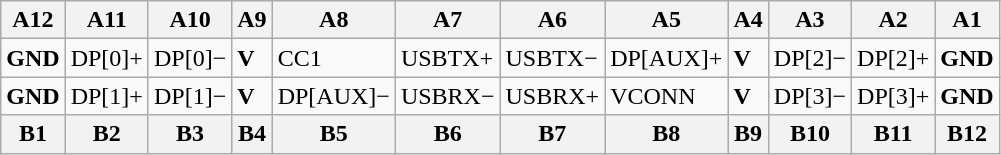<table class="wikitable">
<tr>
<th>A12</th>
<th>A11</th>
<th>A10</th>
<th>A9</th>
<th>A8</th>
<th>A7</th>
<th>A6</th>
<th>A5</th>
<th>A4</th>
<th>A3</th>
<th>A2</th>
<th>A1</th>
</tr>
<tr>
<td><strong>GND</strong></td>
<td>DP[0]+</td>
<td>DP[0]−</td>
<td><strong>V</strong></td>
<td>CC1</td>
<td>USBTX+</td>
<td>USBTX−</td>
<td>DP[AUX]+</td>
<td><strong>V</strong></td>
<td>DP[2]−</td>
<td>DP[2]+</td>
<td><strong>GND</strong></td>
</tr>
<tr>
<td><strong>GND</strong></td>
<td>DP[1]+</td>
<td>DP[1]−</td>
<td><strong>V</strong></td>
<td>DP[AUX]−</td>
<td>USBRX−</td>
<td>USBRX+</td>
<td>VCONN</td>
<td><strong>V</strong></td>
<td>DP[3]−</td>
<td>DP[3]+</td>
<td><strong>GND</strong></td>
</tr>
<tr>
<th>B1</th>
<th>B2</th>
<th>B3</th>
<th>B4</th>
<th>B5</th>
<th>B6</th>
<th>B7</th>
<th>B8</th>
<th>B9</th>
<th>B10</th>
<th>B11</th>
<th>B12</th>
</tr>
</table>
